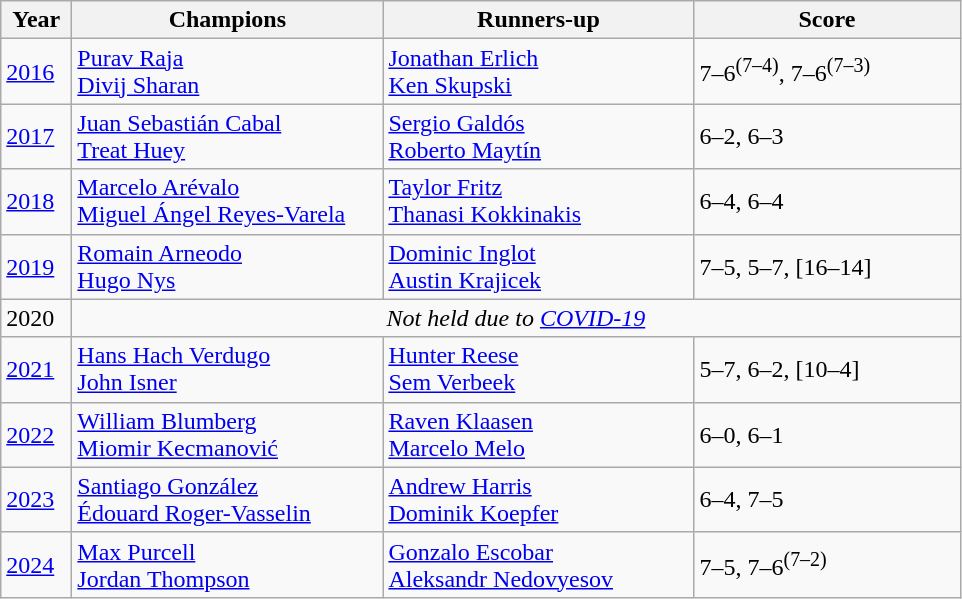<table class="wikitable sortable">
<tr>
<th style="width:40px">Year</th>
<th style="width:200px">Champions</th>
<th style="width:200px">Runners-up</th>
<th style="width:170px" class="unsortable">Score</th>
</tr>
<tr>
<td><a href='#'>2016</a></td>
<td> <a href='#'>Purav Raja</a><br> <a href='#'>Divij Sharan</a></td>
<td> <a href='#'>Jonathan Erlich</a><br> <a href='#'>Ken Skupski</a></td>
<td>7–6<sup>(7–4)</sup>, 7–6<sup>(7–3)</sup></td>
</tr>
<tr>
<td><a href='#'>2017</a></td>
<td> <a href='#'>Juan Sebastián Cabal</a> <br>  <a href='#'>Treat Huey</a></td>
<td> <a href='#'>Sergio Galdós</a><br> <a href='#'>Roberto Maytín</a></td>
<td>6–2, 6–3</td>
</tr>
<tr>
<td><a href='#'>2018</a></td>
<td> <a href='#'>Marcelo Arévalo</a> <br>  <a href='#'>Miguel Ángel Reyes-Varela</a></td>
<td> <a href='#'>Taylor Fritz</a><br> <a href='#'>Thanasi Kokkinakis</a></td>
<td>6–4, 6–4</td>
</tr>
<tr>
<td><a href='#'>2019</a></td>
<td> <a href='#'>Romain Arneodo</a> <br>  <a href='#'>Hugo Nys</a></td>
<td> <a href='#'>Dominic Inglot</a><br> <a href='#'>Austin Krajicek</a></td>
<td>7–5, 5–7, [16–14]</td>
</tr>
<tr>
<td style=background:>2020</td>
<td colspan=3 align=center style=background:><em>Not held due to <a href='#'>COVID-19</a></em></td>
</tr>
<tr>
<td><a href='#'>2021</a></td>
<td> <a href='#'>Hans Hach Verdugo</a> <br>  <a href='#'>John Isner</a></td>
<td> <a href='#'>Hunter Reese</a><br> <a href='#'>Sem Verbeek</a></td>
<td>5–7, 6–2, [10–4]</td>
</tr>
<tr>
<td><a href='#'>2022</a></td>
<td> <a href='#'>William Blumberg</a> <br>  <a href='#'>Miomir Kecmanović</a></td>
<td> <a href='#'>Raven Klaasen</a> <br>  <a href='#'>Marcelo Melo</a></td>
<td>6–0, 6–1</td>
</tr>
<tr>
<td><a href='#'>2023</a></td>
<td> <a href='#'>Santiago González</a> <br>  <a href='#'>Édouard Roger-Vasselin</a></td>
<td> <a href='#'>Andrew Harris</a> <br>  <a href='#'>Dominik Koepfer</a></td>
<td>6–4, 7–5</td>
</tr>
<tr>
<td><a href='#'>2024</a></td>
<td> <a href='#'>Max Purcell</a> <br>  <a href='#'>Jordan Thompson</a></td>
<td> <a href='#'>Gonzalo Escobar</a> <br>  <a href='#'>Aleksandr Nedovyesov</a></td>
<td>7–5, 7–6<sup>(7–2)</sup></td>
</tr>
</table>
